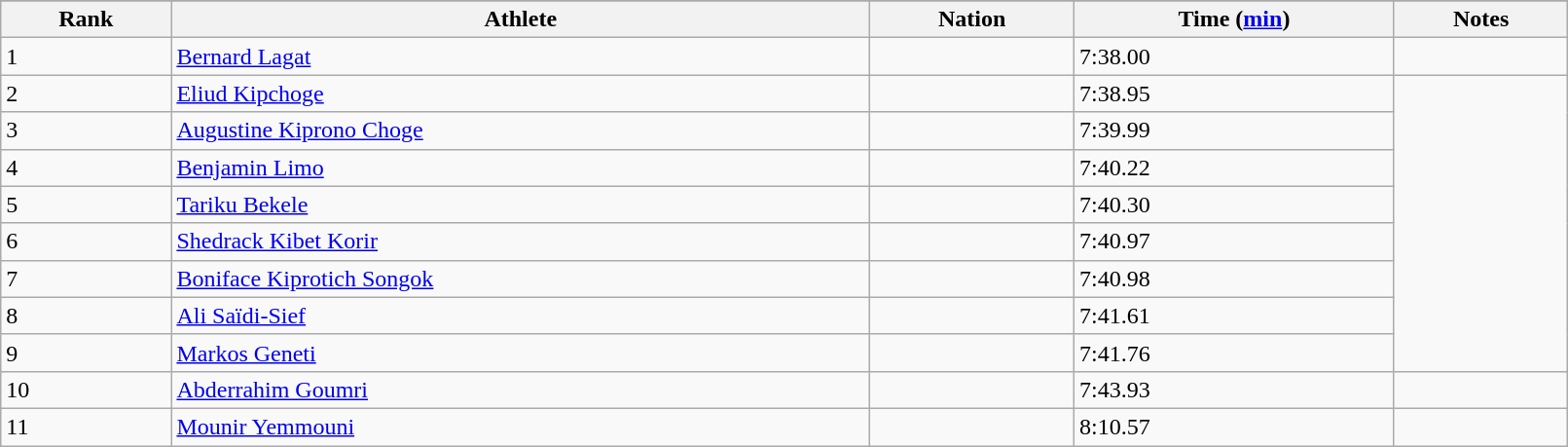<table class="wikitable" width=85%>
<tr>
</tr>
<tr>
<th>Rank</th>
<th>Athlete</th>
<th>Nation</th>
<th>Time (<a href='#'>min</a>)</th>
<th>Notes</th>
</tr>
<tr>
<td>1</td>
<td><a href='#'>Bernard Lagat</a></td>
<td></td>
<td>7:38.00</td>
<td></td>
</tr>
<tr>
<td>2</td>
<td><a href='#'>Eliud Kipchoge</a></td>
<td></td>
<td>7:38.95</td>
</tr>
<tr>
<td>3</td>
<td><a href='#'>Augustine Kiprono Choge</a></td>
<td></td>
<td>7:39.99</td>
</tr>
<tr>
<td>4</td>
<td><a href='#'>Benjamin Limo</a></td>
<td></td>
<td>7:40.22</td>
</tr>
<tr>
<td>5</td>
<td><a href='#'>Tariku Bekele</a></td>
<td></td>
<td>7:40.30</td>
</tr>
<tr>
<td>6</td>
<td><a href='#'>Shedrack Kibet Korir</a></td>
<td></td>
<td>7:40.97</td>
</tr>
<tr>
<td>7</td>
<td><a href='#'>Boniface Kiprotich Songok</a></td>
<td></td>
<td>7:40.98</td>
</tr>
<tr>
<td>8</td>
<td><a href='#'>Ali Saïdi-Sief</a></td>
<td></td>
<td>7:41.61</td>
</tr>
<tr>
<td>9</td>
<td><a href='#'>Markos Geneti</a></td>
<td></td>
<td>7:41.76</td>
</tr>
<tr>
<td>10</td>
<td><a href='#'>Abderrahim Goumri</a></td>
<td></td>
<td>7:43.93</td>
<td></td>
</tr>
<tr>
<td>11</td>
<td><a href='#'>Mounir Yemmouni</a></td>
<td></td>
<td>8:10.57</td>
</tr>
</table>
